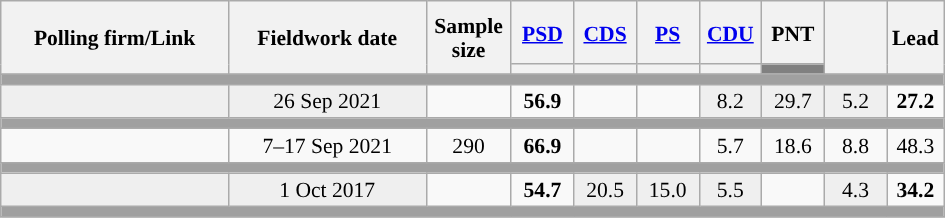<table class="wikitable sortable mw-datatable" style="text-align:center;font-size:90%;line-height:16px;">
<tr style="height:42px;">
<th style="width:145px;" rowspan="2">Polling firm/Link</th>
<th style="width:125px;" rowspan="2">Fieldwork date</th>
<th class="unsortable" style="width:50px;" rowspan="2">Sample size</th>
<th class="unsortable" style="width:35px;"><a href='#'>PSD</a></th>
<th class="unsortable" style="width:35px;"><a href='#'>CDS</a></th>
<th class="unsortable" style="width:35px;"><a href='#'>PS</a></th>
<th class="unsortable" style="width:35px;"><a href='#'>CDU</a></th>
<th class="unsortable" style="width:35px;">PNT</th>
<th class="unsortable" style="width:35px;" rowspan="2"></th>
<th class="unsortable" style="width:30px;" rowspan="2">Lead</th>
</tr>
<tr>
<th class="unsortable" style="color:inherit;background:"></th>
<th class="unsortable" style="color:inherit;background:"></th>
<th class="unsortable" style="color:inherit;background:"></th>
<th class="unsortable" style="color:inherit;background:"></th>
<th class="unsortable" style="color:inherit;background:gray;"></th>
</tr>
<tr>
<td colspan="17" style="background:#A0A0A0"></td>
</tr>
<tr>
<td style="background:#EFEFEF;"><strong></strong></td>
<td style="background:#EFEFEF;" data-sort-value="2019-10-06">26 Sep 2021</td>
<td></td>
<td><strong>56.9</strong><br></td>
<td></td>
<td></td>
<td style="background:#EFEFEF;">8.2<br></td>
<td style="background:#EFEFEF;">29.7<br></td>
<td style="background:#EFEFEF;">5.2</td>
<td style="background:"><strong>27.2</strong></td>
</tr>
<tr>
<td colspan="17" style="background:#A0A0A0"></td>
</tr>
<tr>
<td align="center"></td>
<td align="center">7–17 Sep 2021</td>
<td>290</td>
<td align="center" ><strong>66.9</strong></td>
<td></td>
<td></td>
<td align="center">5.7</td>
<td align="center">18.6</td>
<td align="center">8.8</td>
<td style="background:">48.3</td>
</tr>
<tr>
<td colspan="17" style="background:#A0A0A0"></td>
</tr>
<tr>
<td style="background:#EFEFEF;"><strong></strong></td>
<td style="background:#EFEFEF;" data-sort-value="2019-10-06">1 Oct 2017</td>
<td></td>
<td><strong>54.7</strong><br></td>
<td style="background:#EFEFEF;">20.5<br></td>
<td style="background:#EFEFEF;">15.0<br></td>
<td style="background:#EFEFEF;">5.5<br></td>
<td></td>
<td style="background:#EFEFEF;">4.3</td>
<td style="background:"><strong>34.2</strong></td>
</tr>
<tr>
<td colspan="17" style="background:#A0A0A0"></td>
</tr>
</table>
